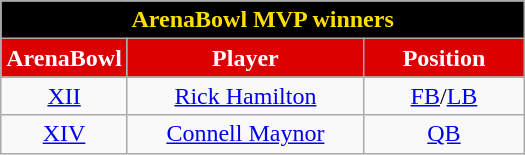<table class="wikitable sortable" style="text-align:center">
<tr>
<td colspan="4" style="background:black; color:#FFDF00;"><strong>ArenaBowl MVP winners</strong></td>
</tr>
<tr>
<th style="width:50px; background:#d00; color:white;">ArenaBowl</th>
<th style="width:150px; background:#d00; color:white;">Player</th>
<th style="width:100px; background:#d00; color:white;">Position</th>
</tr>
<tr>
<td><a href='#'>XII</a></td>
<td><a href='#'>Rick Hamilton</a></td>
<td><a href='#'>FB</a>/<a href='#'>LB</a></td>
</tr>
<tr>
<td><a href='#'>XIV</a></td>
<td><a href='#'>Connell Maynor</a></td>
<td><a href='#'>QB</a></td>
</tr>
</table>
